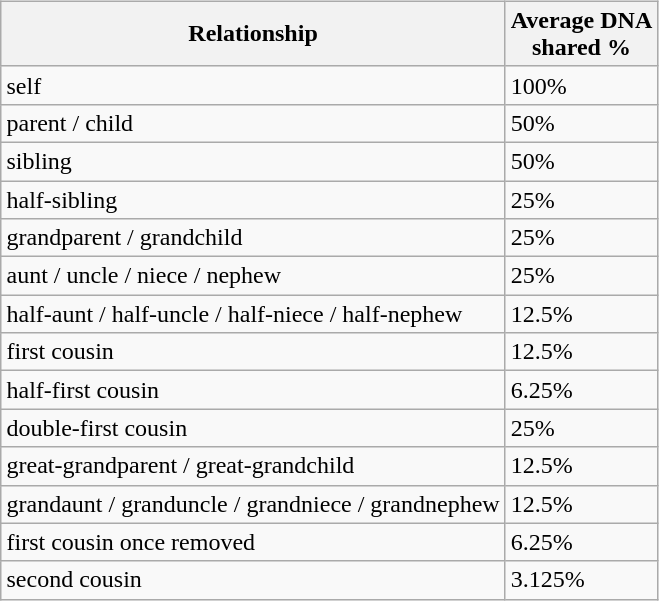<table style="float:right;padding:0 20px 0 0;">
<tr>
<td><br><table class="wikitable sortable">
<tr>
<th>Relationship</th>
<th>Average DNA<br>shared %</th>
</tr>
<tr>
<td>self</td>
<td>100%</td>
</tr>
<tr>
<td>parent / child</td>
<td>50%</td>
</tr>
<tr>
<td>sibling</td>
<td>50%</td>
</tr>
<tr>
<td>half-sibling</td>
<td>25%</td>
</tr>
<tr>
<td>grandparent / grandchild</td>
<td>25%</td>
</tr>
<tr>
<td>aunt / uncle / niece / nephew</td>
<td>25%</td>
</tr>
<tr>
<td>half-aunt / half-uncle / half-niece / half-nephew</td>
<td>12.5%</td>
</tr>
<tr>
<td>first cousin</td>
<td>12.5%</td>
</tr>
<tr>
<td>half-first cousin</td>
<td>6.25%</td>
</tr>
<tr>
<td>double-first cousin</td>
<td>25%</td>
</tr>
<tr>
<td>great-grandparent / great-grandchild</td>
<td>12.5%</td>
</tr>
<tr>
<td>grandaunt / granduncle / grandniece / grandnephew</td>
<td>12.5%</td>
</tr>
<tr>
<td>first cousin once removed</td>
<td>6.25%</td>
</tr>
<tr>
<td>second cousin</td>
<td>3.125%</td>
</tr>
</table>
</td>
</tr>
</table>
